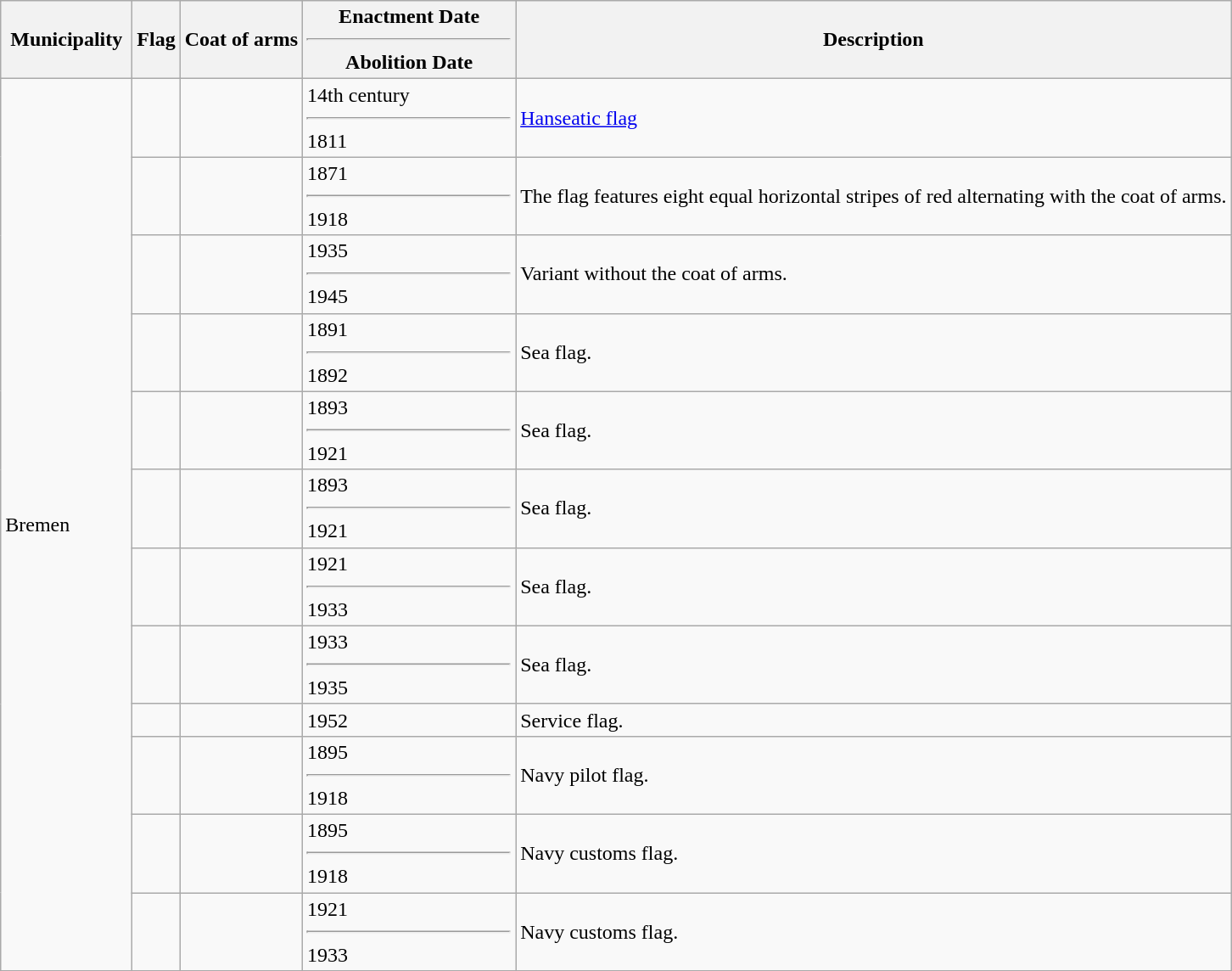<table class="wikitable">
<tr>
<th style="width:12ch;">Municipality</th>
<th>Flag</th>
<th>Coat of arms</th>
<th style="width:20ch;">Enactment Date<hr>Abolition Date</th>
<th>Description</th>
</tr>
<tr>
<td rowspan="12">Bremen</td>
<td></td>
<td></td>
<td>14th century<hr>1811</td>
<td><a href='#'>Hanseatic flag</a></td>
</tr>
<tr>
<td></td>
<td></td>
<td>1871<hr>1918</td>
<td>The flag features eight equal horizontal stripes of red alternating with the coat of arms.</td>
</tr>
<tr>
<td></td>
<td></td>
<td>1935<hr>1945</td>
<td>Variant without the coat of arms.</td>
</tr>
<tr>
<td></td>
<td></td>
<td>1891<hr>1892</td>
<td>Sea flag.</td>
</tr>
<tr>
<td></td>
<td></td>
<td>1893<hr>1921</td>
<td>Sea flag.</td>
</tr>
<tr>
<td></td>
<td></td>
<td>1893<hr>1921</td>
<td>Sea flag.</td>
</tr>
<tr>
<td></td>
<td></td>
<td>1921<hr>1933</td>
<td>Sea flag.</td>
</tr>
<tr>
<td></td>
<td></td>
<td>1933<hr>1935</td>
<td>Sea flag.</td>
</tr>
<tr>
<td></td>
<td></td>
<td>1952</td>
<td>Service flag.</td>
</tr>
<tr>
<td></td>
<td></td>
<td>1895<hr>1918</td>
<td>Navy pilot flag.</td>
</tr>
<tr>
<td></td>
<td></td>
<td>1895<hr>1918</td>
<td>Navy customs flag.</td>
</tr>
<tr>
<td></td>
<td></td>
<td>1921<hr>1933</td>
<td>Navy customs flag.</td>
</tr>
</table>
